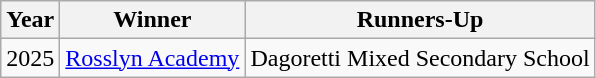<table class="wikitable">
<tr>
<th>Year</th>
<th>Winner</th>
<th>Runners-Up</th>
</tr>
<tr>
<td>2025</td>
<td><a href='#'>Rosslyn Academy</a></td>
<td>Dagoretti Mixed Secondary School</td>
</tr>
</table>
